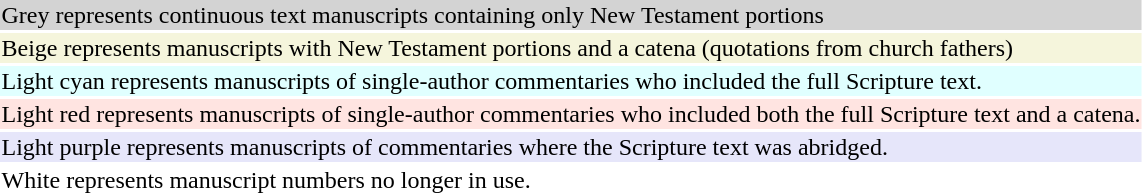<table style="background:transparent">
<tr>
<td bgcolor="lightgrey">Grey represents continuous text manuscripts containing only New Testament portions</td>
</tr>
<tr>
<td bgcolor="beige">Beige represents manuscripts with New Testament portions and a catena (quotations from church fathers)</td>
</tr>
<tr>
<td bgcolor="LightCyan">Light cyan represents manuscripts of single-author commentaries who included the full Scripture text.</td>
</tr>
<tr>
<td bgcolor="MistyRose">Light red represents manuscripts of single-author commentaries who included both the full Scripture text and a catena.</td>
</tr>
<tr>
<td bgcolor="Lavender">Light purple represents manuscripts of commentaries where the Scripture text was abridged.</td>
</tr>
<tr>
<td bgcolor="white">White represents manuscript numbers no longer in use.</td>
</tr>
</table>
